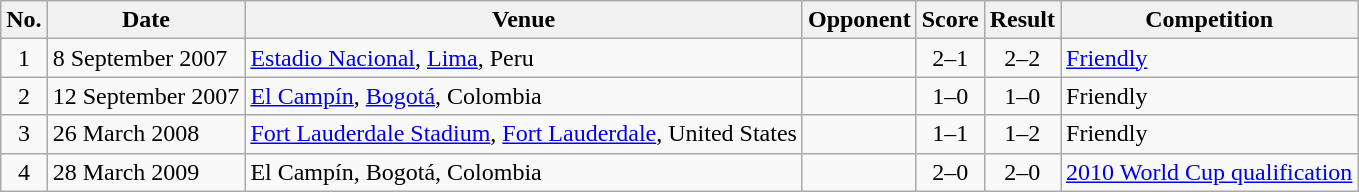<table class="wikitable sortable">
<tr>
<th scope="col">No.</th>
<th scope="col">Date</th>
<th scope="col">Venue</th>
<th scope="col">Opponent</th>
<th scope="col">Score</th>
<th scope="col">Result</th>
<th scope="col">Competition</th>
</tr>
<tr>
<td align="center">1</td>
<td>8 September 2007</td>
<td><a href='#'>Estadio Nacional</a>, <a href='#'>Lima</a>, Peru</td>
<td></td>
<td align="center">2–1</td>
<td align="center">2–2</td>
<td><a href='#'>Friendly</a></td>
</tr>
<tr>
<td align="center">2</td>
<td>12 September 2007</td>
<td><a href='#'>El Campín</a>, <a href='#'>Bogotá</a>, Colombia</td>
<td></td>
<td align="center">1–0</td>
<td align="center">1–0</td>
<td>Friendly</td>
</tr>
<tr>
<td align="center">3</td>
<td>26 March 2008</td>
<td><a href='#'>Fort Lauderdale Stadium</a>, <a href='#'>Fort Lauderdale</a>, United States</td>
<td></td>
<td align="center">1–1</td>
<td align="center">1–2</td>
<td>Friendly</td>
</tr>
<tr>
<td align="center">4</td>
<td>28 March 2009</td>
<td>El Campín, Bogotá, Colombia</td>
<td></td>
<td align="center">2–0</td>
<td align="center">2–0</td>
<td><a href='#'>2010 World Cup qualification</a></td>
</tr>
</table>
